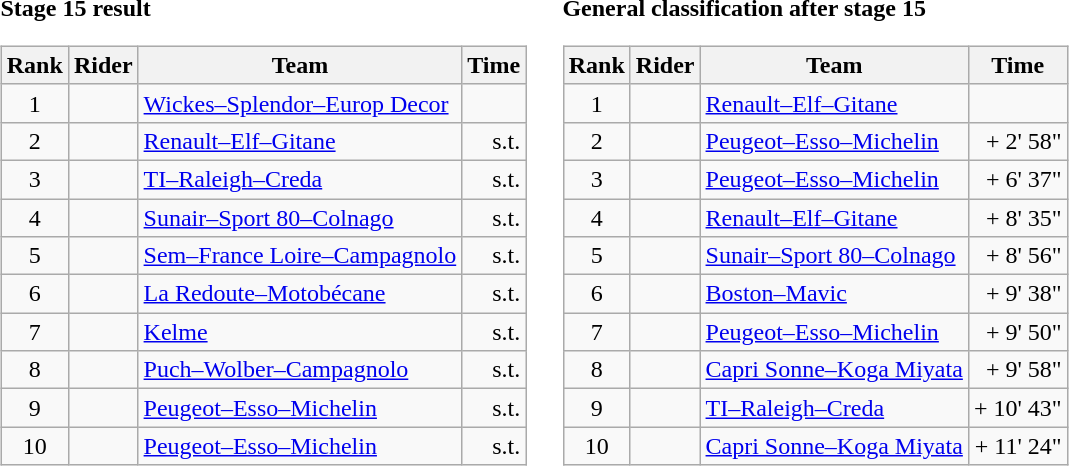<table>
<tr>
<td><strong>Stage 15 result</strong><br><table class="wikitable">
<tr>
<th scope="col">Rank</th>
<th scope="col">Rider</th>
<th scope="col">Team</th>
<th scope="col">Time</th>
</tr>
<tr>
<td style="text-align:center;">1</td>
<td></td>
<td><a href='#'>Wickes–Splendor–Europ Decor</a></td>
<td style="text-align:right;"></td>
</tr>
<tr>
<td style="text-align:center;">2</td>
<td></td>
<td><a href='#'>Renault–Elf–Gitane</a></td>
<td style="text-align:right;">s.t.</td>
</tr>
<tr>
<td style="text-align:center;">3</td>
<td></td>
<td><a href='#'>TI–Raleigh–Creda</a></td>
<td style="text-align:right;">s.t.</td>
</tr>
<tr>
<td style="text-align:center;">4</td>
<td></td>
<td><a href='#'>Sunair–Sport 80–Colnago</a></td>
<td style="text-align:right;">s.t.</td>
</tr>
<tr>
<td style="text-align:center;">5</td>
<td></td>
<td><a href='#'>Sem–France Loire–Campagnolo</a></td>
<td style="text-align:right;">s.t.</td>
</tr>
<tr>
<td style="text-align:center;">6</td>
<td></td>
<td><a href='#'>La Redoute–Motobécane</a></td>
<td style="text-align:right;">s.t.</td>
</tr>
<tr>
<td style="text-align:center;">7</td>
<td></td>
<td><a href='#'>Kelme</a></td>
<td style="text-align:right;">s.t.</td>
</tr>
<tr>
<td style="text-align:center;">8</td>
<td></td>
<td><a href='#'>Puch–Wolber–Campagnolo</a></td>
<td style="text-align:right;">s.t.</td>
</tr>
<tr>
<td style="text-align:center;">9</td>
<td></td>
<td><a href='#'>Peugeot–Esso–Michelin</a></td>
<td style="text-align:right;">s.t.</td>
</tr>
<tr>
<td style="text-align:center;">10</td>
<td></td>
<td><a href='#'>Peugeot–Esso–Michelin</a></td>
<td style="text-align:right;">s.t.</td>
</tr>
</table>
</td>
<td></td>
<td><strong>General classification after stage 15</strong><br><table class="wikitable">
<tr>
<th scope="col">Rank</th>
<th scope="col">Rider</th>
<th scope="col">Team</th>
<th scope="col">Time</th>
</tr>
<tr>
<td style="text-align:center;">1</td>
<td> </td>
<td><a href='#'>Renault–Elf–Gitane</a></td>
<td style="text-align:right;"></td>
</tr>
<tr>
<td style="text-align:center;">2</td>
<td></td>
<td><a href='#'>Peugeot–Esso–Michelin</a></td>
<td style="text-align:right;">+ 2' 58"</td>
</tr>
<tr>
<td style="text-align:center;">3</td>
<td></td>
<td><a href='#'>Peugeot–Esso–Michelin</a></td>
<td style="text-align:right;">+ 6' 37"</td>
</tr>
<tr>
<td style="text-align:center;">4</td>
<td></td>
<td><a href='#'>Renault–Elf–Gitane</a></td>
<td style="text-align:right;">+ 8' 35"</td>
</tr>
<tr>
<td style="text-align:center;">5</td>
<td></td>
<td><a href='#'>Sunair–Sport 80–Colnago</a></td>
<td style="text-align:right;">+ 8' 56"</td>
</tr>
<tr>
<td style="text-align:center;">6</td>
<td></td>
<td><a href='#'>Boston–Mavic</a></td>
<td style="text-align:right;">+ 9' 38"</td>
</tr>
<tr>
<td style="text-align:center;">7</td>
<td></td>
<td><a href='#'>Peugeot–Esso–Michelin</a></td>
<td style="text-align:right;">+ 9' 50"</td>
</tr>
<tr>
<td style="text-align:center;">8</td>
<td></td>
<td><a href='#'>Capri Sonne–Koga Miyata</a></td>
<td style="text-align:right;">+ 9' 58"</td>
</tr>
<tr>
<td style="text-align:center;">9</td>
<td></td>
<td><a href='#'>TI–Raleigh–Creda</a></td>
<td style="text-align:right;">+ 10' 43"</td>
</tr>
<tr>
<td style="text-align:center;">10</td>
<td></td>
<td><a href='#'>Capri Sonne–Koga Miyata</a></td>
<td style="text-align:right;">+ 11' 24"</td>
</tr>
</table>
</td>
</tr>
</table>
